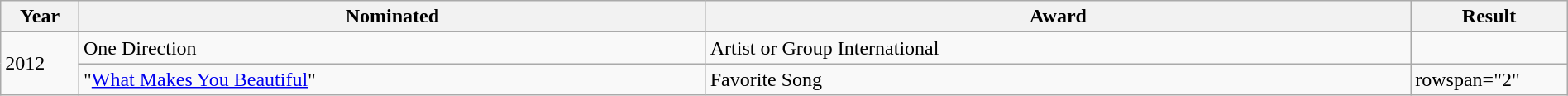<table class="wikitable" style="width:100%;">
<tr>
<th width=5%>Year</th>
<th style="width:40%;">Nominated</th>
<th style="width:45%;">Award</th>
<th style="width:10%;">Result</th>
</tr>
<tr>
<td rowspan="2">2012</td>
<td>One Direction</td>
<td>Artist or Group International</td>
<td></td>
</tr>
<tr>
<td>"<a href='#'>What Makes You Beautiful</a>"</td>
<td>Favorite Song</td>
<td>rowspan="2" </td>
</tr>
</table>
